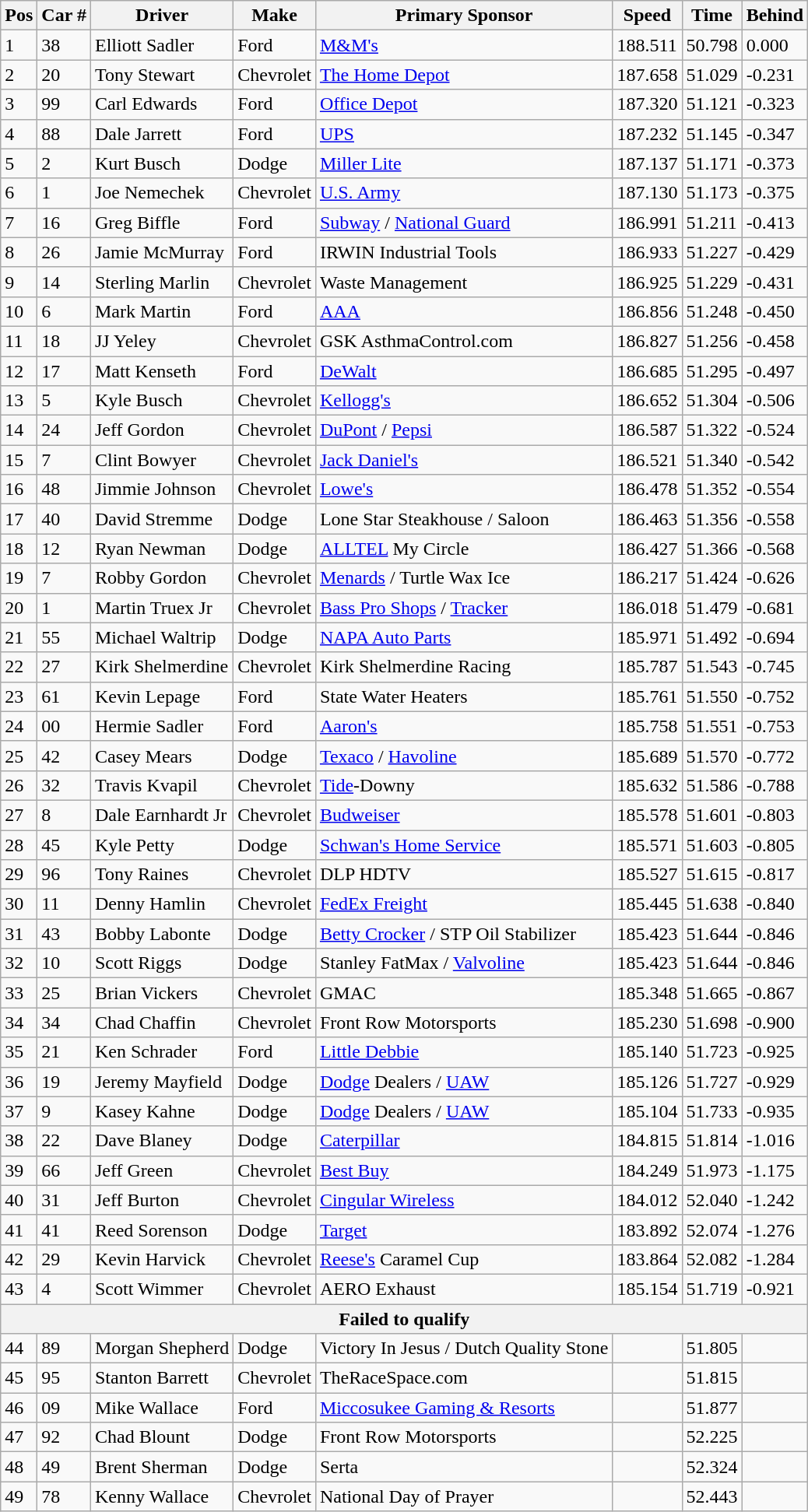<table class="wikitable">
<tr>
<th colspan="1" rowspan="1">Pos</th>
<th colspan="1" rowspan="1">Car #</th>
<th colspan="1" rowspan="1">Driver</th>
<th colspan="1" rowspan="1">Make</th>
<th colspan="1" rowspan="1">Primary Sponsor</th>
<th colspan="1" rowspan="1">Speed</th>
<th colspan="1" rowspan="1">Time</th>
<th colspan="1" rowspan="1">Behind</th>
</tr>
<tr>
<td>1</td>
<td>38</td>
<td>Elliott Sadler</td>
<td>Ford</td>
<td><a href='#'>M&M's</a></td>
<td>188.511</td>
<td>50.798</td>
<td>0.000</td>
</tr>
<tr>
<td>2</td>
<td>20</td>
<td>Tony Stewart</td>
<td>Chevrolet</td>
<td><a href='#'>The Home Depot</a></td>
<td>187.658</td>
<td>51.029</td>
<td>-0.231</td>
</tr>
<tr>
<td>3</td>
<td>99</td>
<td>Carl Edwards</td>
<td>Ford</td>
<td><a href='#'>Office Depot</a></td>
<td>187.320</td>
<td>51.121</td>
<td>-0.323</td>
</tr>
<tr>
<td>4</td>
<td>88</td>
<td>Dale Jarrett</td>
<td>Ford</td>
<td><a href='#'>UPS</a></td>
<td>187.232</td>
<td>51.145</td>
<td>-0.347</td>
</tr>
<tr>
<td>5</td>
<td>2</td>
<td>Kurt Busch</td>
<td>Dodge</td>
<td><a href='#'>Miller Lite</a></td>
<td>187.137</td>
<td>51.171</td>
<td>-0.373</td>
</tr>
<tr>
<td>6</td>
<td>1</td>
<td>Joe Nemechek</td>
<td>Chevrolet</td>
<td><a href='#'>U.S. Army</a></td>
<td>187.130</td>
<td>51.173</td>
<td>-0.375</td>
</tr>
<tr>
<td>7</td>
<td>16</td>
<td>Greg Biffle</td>
<td>Ford</td>
<td><a href='#'>Subway</a> / <a href='#'>National Guard</a></td>
<td>186.991</td>
<td>51.211</td>
<td>-0.413</td>
</tr>
<tr>
<td>8</td>
<td>26</td>
<td>Jamie McMurray</td>
<td>Ford</td>
<td>IRWIN Industrial Tools</td>
<td>186.933</td>
<td>51.227</td>
<td>-0.429</td>
</tr>
<tr>
<td>9</td>
<td>14</td>
<td>Sterling Marlin</td>
<td>Chevrolet</td>
<td>Waste Management</td>
<td>186.925</td>
<td>51.229</td>
<td>-0.431</td>
</tr>
<tr>
<td>10</td>
<td>6</td>
<td>Mark Martin</td>
<td>Ford</td>
<td><a href='#'>AAA</a></td>
<td>186.856</td>
<td>51.248</td>
<td>-0.450</td>
</tr>
<tr>
<td>11</td>
<td>18</td>
<td>JJ Yeley</td>
<td>Chevrolet</td>
<td>GSK AsthmaControl.com</td>
<td>186.827</td>
<td>51.256</td>
<td>-0.458</td>
</tr>
<tr>
<td>12</td>
<td>17</td>
<td>Matt Kenseth</td>
<td>Ford</td>
<td><a href='#'>DeWalt</a></td>
<td>186.685</td>
<td>51.295</td>
<td>-0.497</td>
</tr>
<tr>
<td>13</td>
<td>5</td>
<td>Kyle Busch</td>
<td>Chevrolet</td>
<td><a href='#'>Kellogg's</a></td>
<td>186.652</td>
<td>51.304</td>
<td>-0.506</td>
</tr>
<tr>
<td>14</td>
<td>24</td>
<td>Jeff Gordon</td>
<td>Chevrolet</td>
<td><a href='#'>DuPont</a> / <a href='#'>Pepsi</a></td>
<td>186.587</td>
<td>51.322</td>
<td>-0.524</td>
</tr>
<tr>
<td>15</td>
<td>7</td>
<td>Clint Bowyer</td>
<td>Chevrolet</td>
<td><a href='#'>Jack Daniel's</a></td>
<td>186.521</td>
<td>51.340</td>
<td>-0.542</td>
</tr>
<tr>
<td>16</td>
<td>48</td>
<td>Jimmie Johnson</td>
<td>Chevrolet</td>
<td><a href='#'>Lowe's</a></td>
<td>186.478</td>
<td>51.352</td>
<td>-0.554</td>
</tr>
<tr>
<td>17</td>
<td>40</td>
<td>David Stremme</td>
<td>Dodge</td>
<td>Lone Star Steakhouse / Saloon</td>
<td>186.463</td>
<td>51.356</td>
<td>-0.558</td>
</tr>
<tr>
<td>18</td>
<td>12</td>
<td>Ryan Newman</td>
<td>Dodge</td>
<td><a href='#'>ALLTEL</a> My Circle</td>
<td>186.427</td>
<td>51.366</td>
<td>-0.568</td>
</tr>
<tr>
<td>19</td>
<td>7</td>
<td>Robby Gordon</td>
<td>Chevrolet</td>
<td><a href='#'>Menards</a> / Turtle Wax Ice</td>
<td>186.217</td>
<td>51.424</td>
<td>-0.626</td>
</tr>
<tr>
<td>20</td>
<td>1</td>
<td>Martin Truex Jr</td>
<td>Chevrolet</td>
<td><a href='#'>Bass Pro Shops</a> / <a href='#'>Tracker</a></td>
<td>186.018</td>
<td>51.479</td>
<td>-0.681</td>
</tr>
<tr>
<td>21</td>
<td>55</td>
<td>Michael Waltrip</td>
<td>Dodge</td>
<td><a href='#'>NAPA Auto Parts</a></td>
<td>185.971</td>
<td>51.492</td>
<td>-0.694</td>
</tr>
<tr>
<td>22</td>
<td>27</td>
<td>Kirk Shelmerdine</td>
<td>Chevrolet</td>
<td>Kirk Shelmerdine Racing</td>
<td>185.787</td>
<td>51.543</td>
<td>-0.745</td>
</tr>
<tr>
<td>23</td>
<td>61</td>
<td>Kevin Lepage</td>
<td>Ford</td>
<td>State Water Heaters</td>
<td>185.761</td>
<td>51.550</td>
<td>-0.752</td>
</tr>
<tr>
<td>24</td>
<td>00</td>
<td>Hermie Sadler</td>
<td>Ford</td>
<td><a href='#'>Aaron's</a></td>
<td>185.758</td>
<td>51.551</td>
<td>-0.753</td>
</tr>
<tr>
<td>25</td>
<td>42</td>
<td>Casey Mears</td>
<td>Dodge</td>
<td><a href='#'>Texaco</a> / <a href='#'>Havoline</a></td>
<td>185.689</td>
<td>51.570</td>
<td>-0.772</td>
</tr>
<tr>
<td>26</td>
<td>32</td>
<td>Travis Kvapil</td>
<td>Chevrolet</td>
<td><a href='#'>Tide</a>-Downy</td>
<td>185.632</td>
<td>51.586</td>
<td>-0.788</td>
</tr>
<tr>
<td>27</td>
<td>8</td>
<td>Dale Earnhardt Jr</td>
<td>Chevrolet</td>
<td><a href='#'>Budweiser</a></td>
<td>185.578</td>
<td>51.601</td>
<td>-0.803</td>
</tr>
<tr>
<td>28</td>
<td>45</td>
<td>Kyle Petty</td>
<td>Dodge</td>
<td><a href='#'>Schwan's Home Service</a></td>
<td>185.571</td>
<td>51.603</td>
<td>-0.805</td>
</tr>
<tr>
<td>29</td>
<td>96</td>
<td>Tony Raines</td>
<td>Chevrolet</td>
<td>DLP HDTV</td>
<td>185.527</td>
<td>51.615</td>
<td>-0.817</td>
</tr>
<tr>
<td>30</td>
<td>11</td>
<td>Denny Hamlin</td>
<td>Chevrolet</td>
<td><a href='#'>FedEx Freight</a></td>
<td>185.445</td>
<td>51.638</td>
<td>-0.840</td>
</tr>
<tr>
<td>31</td>
<td>43</td>
<td>Bobby Labonte</td>
<td>Dodge</td>
<td><a href='#'>Betty Crocker</a> / STP Oil Stabilizer</td>
<td>185.423</td>
<td>51.644</td>
<td>-0.846</td>
</tr>
<tr>
<td>32</td>
<td>10</td>
<td>Scott Riggs</td>
<td>Dodge</td>
<td>Stanley FatMax / <a href='#'>Valvoline</a></td>
<td>185.423</td>
<td>51.644</td>
<td>-0.846</td>
</tr>
<tr>
<td>33</td>
<td>25</td>
<td>Brian Vickers</td>
<td>Chevrolet</td>
<td>GMAC</td>
<td>185.348</td>
<td>51.665</td>
<td>-0.867</td>
</tr>
<tr>
<td>34</td>
<td>34</td>
<td>Chad Chaffin</td>
<td>Chevrolet</td>
<td>Front Row Motorsports</td>
<td>185.230</td>
<td>51.698</td>
<td>-0.900</td>
</tr>
<tr>
<td>35</td>
<td>21</td>
<td>Ken Schrader</td>
<td>Ford</td>
<td><a href='#'>Little Debbie</a></td>
<td>185.140</td>
<td>51.723</td>
<td>-0.925</td>
</tr>
<tr>
<td>36</td>
<td>19</td>
<td>Jeremy Mayfield</td>
<td>Dodge</td>
<td><a href='#'>Dodge</a> Dealers / <a href='#'>UAW</a></td>
<td>185.126</td>
<td>51.727</td>
<td>-0.929</td>
</tr>
<tr>
<td>37</td>
<td>9</td>
<td>Kasey Kahne</td>
<td>Dodge</td>
<td><a href='#'>Dodge</a> Dealers / <a href='#'>UAW</a></td>
<td>185.104</td>
<td>51.733</td>
<td>-0.935</td>
</tr>
<tr>
<td>38</td>
<td>22</td>
<td>Dave Blaney</td>
<td>Dodge</td>
<td><a href='#'>Caterpillar</a></td>
<td>184.815</td>
<td>51.814</td>
<td>-1.016</td>
</tr>
<tr>
<td>39</td>
<td>66</td>
<td>Jeff Green</td>
<td>Chevrolet</td>
<td><a href='#'>Best Buy</a></td>
<td>184.249</td>
<td>51.973</td>
<td>-1.175</td>
</tr>
<tr>
<td>40</td>
<td>31</td>
<td>Jeff Burton</td>
<td>Chevrolet</td>
<td><a href='#'>Cingular Wireless</a></td>
<td>184.012</td>
<td>52.040</td>
<td>-1.242</td>
</tr>
<tr>
<td>41</td>
<td>41</td>
<td>Reed Sorenson</td>
<td>Dodge</td>
<td><a href='#'>Target</a></td>
<td>183.892</td>
<td>52.074</td>
<td>-1.276</td>
</tr>
<tr>
<td>42</td>
<td>29</td>
<td>Kevin Harvick</td>
<td>Chevrolet</td>
<td><a href='#'>Reese's</a> Caramel Cup</td>
<td>183.864</td>
<td>52.082</td>
<td>-1.284</td>
</tr>
<tr>
<td>43</td>
<td>4</td>
<td>Scott Wimmer</td>
<td>Chevrolet</td>
<td>AERO Exhaust</td>
<td>185.154</td>
<td>51.719</td>
<td>-0.921</td>
</tr>
<tr>
<th colspan="8">Failed to qualify</th>
</tr>
<tr>
<td>44</td>
<td>89</td>
<td>Morgan Shepherd</td>
<td>Dodge</td>
<td>Victory In Jesus / Dutch Quality Stone</td>
<td></td>
<td>51.805</td>
<td></td>
</tr>
<tr>
<td>45</td>
<td>95</td>
<td>Stanton Barrett</td>
<td>Chevrolet</td>
<td>TheRaceSpace.com</td>
<td></td>
<td>51.815</td>
<td></td>
</tr>
<tr>
<td>46</td>
<td>09</td>
<td>Mike Wallace</td>
<td>Ford</td>
<td><a href='#'>Miccosukee Gaming & Resorts</a></td>
<td></td>
<td>51.877</td>
<td></td>
</tr>
<tr>
<td>47</td>
<td>92</td>
<td>Chad Blount</td>
<td>Dodge</td>
<td>Front Row Motorsports</td>
<td></td>
<td>52.225</td>
<td></td>
</tr>
<tr>
<td>48</td>
<td>49</td>
<td>Brent Sherman</td>
<td>Dodge</td>
<td>Serta</td>
<td></td>
<td>52.324</td>
<td></td>
</tr>
<tr>
<td>49</td>
<td>78</td>
<td>Kenny Wallace</td>
<td>Chevrolet</td>
<td>National Day of Prayer</td>
<td></td>
<td>52.443</td>
<td></td>
</tr>
</table>
